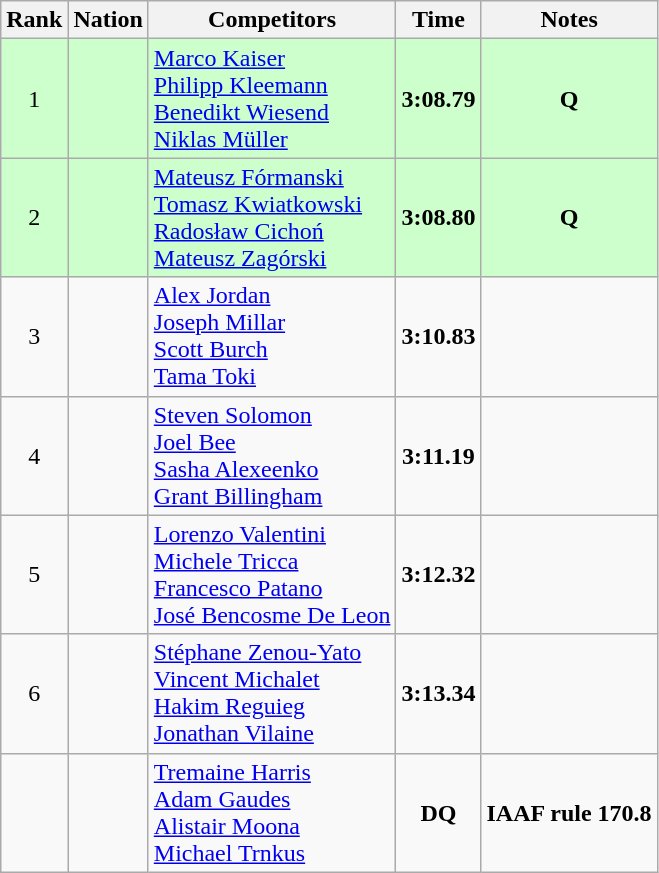<table class="wikitable sortable" style="text-align:center">
<tr>
<th>Rank</th>
<th>Nation</th>
<th>Competitors</th>
<th>Time</th>
<th>Notes</th>
</tr>
<tr bgcolor=ccffcc>
<td>1</td>
<td align=left></td>
<td align=left><a href='#'>Marco Kaiser</a><br><a href='#'>Philipp Kleemann</a><br><a href='#'>Benedikt Wiesend</a><br><a href='#'>Niklas Müller</a></td>
<td><strong>3:08.79</strong></td>
<td><strong>Q</strong></td>
</tr>
<tr bgcolor=ccffcc>
<td>2</td>
<td align=left></td>
<td align=left><a href='#'>Mateusz Fórmanski</a><br><a href='#'>Tomasz Kwiatkowski</a><br><a href='#'>Radosław Cichoń</a><br><a href='#'>Mateusz Zagórski</a></td>
<td><strong>3:08.80</strong></td>
<td><strong>Q</strong></td>
</tr>
<tr>
<td>3</td>
<td align=left></td>
<td align=left><a href='#'>Alex Jordan</a><br><a href='#'>Joseph Millar</a><br><a href='#'>Scott Burch</a><br><a href='#'>Tama Toki</a></td>
<td><strong>3:10.83</strong></td>
<td></td>
</tr>
<tr>
<td>4</td>
<td align=left></td>
<td align=left><a href='#'>Steven Solomon</a><br><a href='#'>Joel Bee</a><br><a href='#'>Sasha Alexeenko</a><br><a href='#'>Grant Billingham</a></td>
<td><strong>3:11.19</strong></td>
<td></td>
</tr>
<tr>
<td>5</td>
<td align=left></td>
<td align=left><a href='#'>Lorenzo Valentini</a><br><a href='#'>Michele Tricca</a><br><a href='#'>Francesco Patano</a><br><a href='#'>José Bencosme De Leon</a></td>
<td><strong>3:12.32</strong></td>
<td></td>
</tr>
<tr>
<td>6</td>
<td align=left></td>
<td align=left><a href='#'>Stéphane Zenou-Yato</a><br><a href='#'>Vincent Michalet</a><br><a href='#'>Hakim Reguieg</a><br><a href='#'>Jonathan Vilaine</a></td>
<td><strong>3:13.34</strong></td>
<td></td>
</tr>
<tr>
<td></td>
<td align=left></td>
<td align=left><a href='#'>Tremaine Harris</a><br><a href='#'>Adam Gaudes</a><br><a href='#'>Alistair Moona</a><br><a href='#'>Michael Trnkus</a></td>
<td><strong>DQ</strong></td>
<td><strong>IAAF rule 170.8</strong></td>
</tr>
</table>
